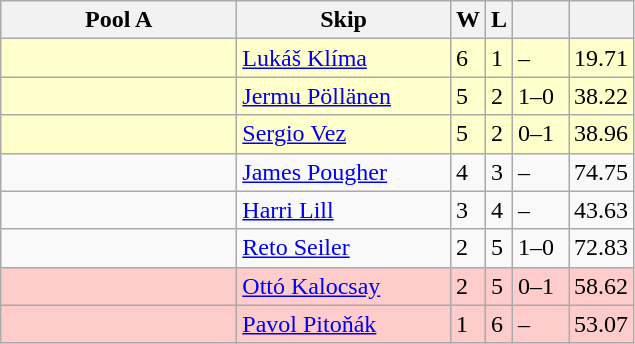<table class=wikitable>
<tr>
<th width=150>Pool A</th>
<th width=135>Skip</th>
<th>W</th>
<th>L</th>
<th width=30></th>
<th width=20></th>
</tr>
<tr bgcolor=#ffffcc>
<td></td>
<td><a href='#'>Lukáš Klíma</a></td>
<td>6</td>
<td>1</td>
<td>–</td>
<td>19.71</td>
</tr>
<tr bgcolor=#ffffcc>
<td></td>
<td><a href='#'>Jermu Pöllänen</a></td>
<td>5</td>
<td>2</td>
<td>1–0</td>
<td>38.22</td>
</tr>
<tr bgcolor=#ffffcc>
<td></td>
<td><a href='#'>Sergio Vez</a></td>
<td>5</td>
<td>2</td>
<td>0–1</td>
<td>38.96</td>
</tr>
<tr>
<td></td>
<td><a href='#'>James Pougher</a></td>
<td>4</td>
<td>3</td>
<td>–</td>
<td>74.75</td>
</tr>
<tr>
<td></td>
<td><a href='#'>Harri Lill</a></td>
<td>3</td>
<td>4</td>
<td>–</td>
<td>43.63</td>
</tr>
<tr>
<td></td>
<td><a href='#'>Reto Seiler</a></td>
<td>2</td>
<td>5</td>
<td>1–0</td>
<td>72.83</td>
</tr>
<tr bgcolor=#ffcccc>
<td></td>
<td><a href='#'>Ottó Kalocsay</a></td>
<td>2</td>
<td>5</td>
<td>0–1</td>
<td>58.62</td>
</tr>
<tr bgcolor=#ffcccc>
<td></td>
<td><a href='#'>Pavol Pitoňák</a></td>
<td>1</td>
<td>6</td>
<td>–</td>
<td>53.07</td>
</tr>
</table>
